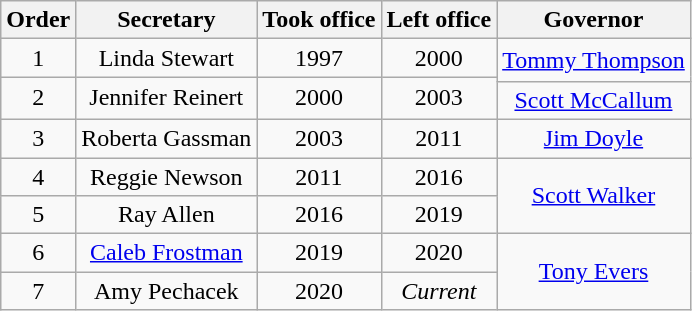<table class="wikitable" style="text-align:center;">
<tr>
<th>Order</th>
<th>Secretary</th>
<th>Took office</th>
<th>Left office</th>
<th>Governor</th>
</tr>
<tr>
<td>1</td>
<td>Linda Stewart</td>
<td>1997</td>
<td>2000</td>
<td rowspan="2"><a href='#'>Tommy Thompson</a></td>
</tr>
<tr height="3em">
<td rowspan="2">2</td>
<td rowspan="2">Jennifer Reinert</td>
<td rowspan="2">2000</td>
<td rowspan="2">2003</td>
</tr>
<tr>
<td><a href='#'>Scott McCallum</a></td>
</tr>
<tr>
<td>3</td>
<td>Roberta Gassman</td>
<td>2003</td>
<td>2011</td>
<td><a href='#'>Jim Doyle</a></td>
</tr>
<tr>
<td>4</td>
<td>Reggie Newson</td>
<td>2011</td>
<td>2016</td>
<td rowspan="2"><a href='#'>Scott Walker</a></td>
</tr>
<tr>
<td>5</td>
<td>Ray Allen</td>
<td>2016</td>
<td>2019</td>
</tr>
<tr>
<td>6</td>
<td><a href='#'>Caleb Frostman</a></td>
<td>2019</td>
<td>2020</td>
<td rowspan="2"><a href='#'>Tony Evers</a></td>
</tr>
<tr>
<td>7</td>
<td>Amy Pechacek</td>
<td>2020</td>
<td><em>Current</em></td>
</tr>
</table>
